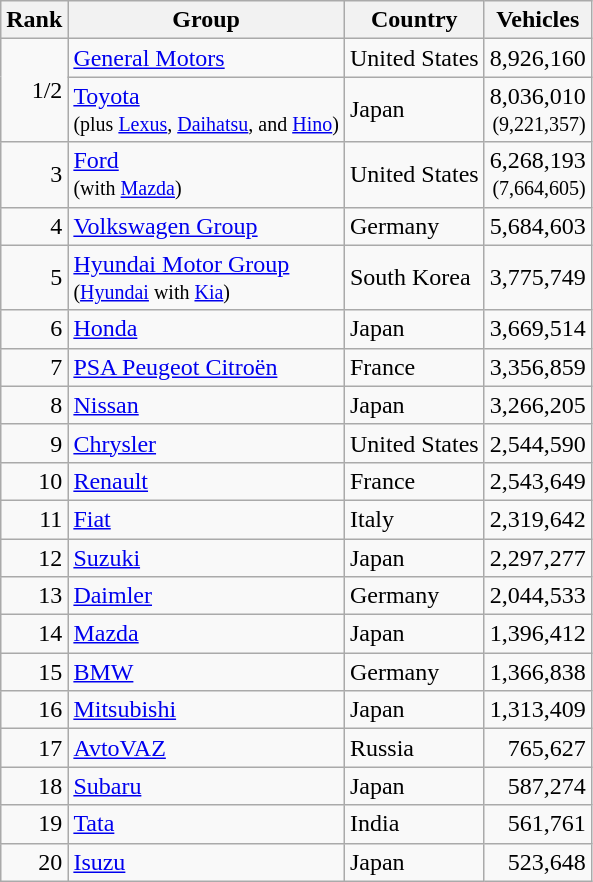<table class="wikitable sortable" style="text-align:right;">
<tr>
<th>Rank</th>
<th>Group</th>
<th>Country</th>
<th>Vehicles</th>
</tr>
<tr>
<td rowspan=2>1/2 </td>
<td style="text-align:left;"><a href='#'>General Motors</a></td>
<td style="text-align:left;">United States</td>
<td>8,926,160</td>
</tr>
<tr>
<td style="text-align:left;"><a href='#'>Toyota</a> <br> <small>(plus <a href='#'>Lexus</a>, <a href='#'>Daihatsu</a>, and <a href='#'>Hino</a>)</small></td>
<td style="text-align:left;">Japan</td>
<td>8,036,010 <br> <small>(9,221,357)</small></td>
</tr>
<tr>
<td>3</td>
<td style="text-align:left;"><a href='#'>Ford</a> <br> <small>(with <a href='#'>Mazda</a>)</small></td>
<td style="text-align:left;">United States</td>
<td>6,268,193 <br> <small>(7,664,605)</small></td>
</tr>
<tr>
<td>4</td>
<td style="text-align:left;"><a href='#'>Volkswagen Group</a></td>
<td style="text-align:left;">Germany</td>
<td>5,684,603</td>
</tr>
<tr>
<td>5</td>
<td style="text-align:left;"><a href='#'>Hyundai Motor Group</a> <br> <small>(<a href='#'>Hyundai</a> with <a href='#'>Kia</a>)</small> </td>
<td style="text-align:left;">South Korea</td>
<td>3,775,749</td>
</tr>
<tr>
<td>6</td>
<td style="text-align:left;"><a href='#'>Honda</a></td>
<td style="text-align:left;">Japan</td>
<td>3,669,514</td>
</tr>
<tr>
<td>7</td>
<td style="text-align:left;"><a href='#'>PSA Peugeot Citroën</a></td>
<td style="text-align:left;">France</td>
<td>3,356,859</td>
</tr>
<tr>
<td>8</td>
<td style="text-align:left;"><a href='#'>Nissan</a></td>
<td style="text-align:left;">Japan</td>
<td>3,266,205</td>
</tr>
<tr>
<td>9</td>
<td style="text-align:left;"><a href='#'>Chrysler</a></td>
<td style="text-align:left;">United States</td>
<td>2,544,590</td>
</tr>
<tr>
<td>10</td>
<td style="text-align:left;"><a href='#'>Renault</a></td>
<td style="text-align:left;">France</td>
<td>2,543,649</td>
</tr>
<tr>
<td>11</td>
<td style="text-align:left;"><a href='#'>Fiat</a></td>
<td style="text-align:left;">Italy</td>
<td>2,319,642</td>
</tr>
<tr>
<td>12</td>
<td style="text-align:left;"><a href='#'>Suzuki</a></td>
<td style="text-align:left;">Japan</td>
<td>2,297,277</td>
</tr>
<tr>
<td>13</td>
<td style="text-align:left;"><a href='#'>Daimler</a></td>
<td style="text-align:left;">Germany</td>
<td>2,044,533</td>
</tr>
<tr>
<td>14</td>
<td style="text-align:left;"><a href='#'>Mazda</a></td>
<td style="text-align:left;">Japan</td>
<td>1,396,412</td>
</tr>
<tr>
<td>15</td>
<td style="text-align:left;"><a href='#'>BMW</a></td>
<td style="text-align:left;">Germany</td>
<td>1,366,838</td>
</tr>
<tr>
<td>16</td>
<td style="text-align:left;"><a href='#'>Mitsubishi</a></td>
<td style="text-align:left;">Japan</td>
<td>1,313,409</td>
</tr>
<tr>
<td>17</td>
<td style="text-align:left;"><a href='#'>AvtoVAZ</a></td>
<td style="text-align:left;">Russia</td>
<td>765,627</td>
</tr>
<tr>
<td>18</td>
<td style="text-align:left;"><a href='#'>Subaru</a></td>
<td style="text-align:left;">Japan</td>
<td>587,274</td>
</tr>
<tr>
<td>19</td>
<td style="text-align:left;"><a href='#'>Tata</a></td>
<td style="text-align:left;">India</td>
<td>561,761</td>
</tr>
<tr>
<td>20</td>
<td style="text-align:left;"><a href='#'>Isuzu</a></td>
<td style="text-align:left;">Japan</td>
<td>523,648</td>
</tr>
</table>
